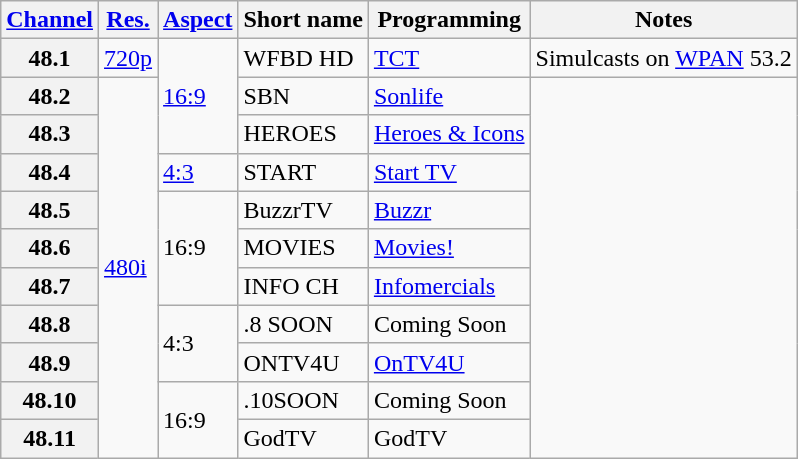<table class="wikitable">
<tr>
<th scope = "col"><a href='#'>Channel</a></th>
<th scope = "col"><a href='#'>Res.</a></th>
<th scope = "col"><a href='#'>Aspect</a></th>
<th scope = "col">Short name</th>
<th scope = "col">Programming</th>
<th scope = "col">Notes</th>
</tr>
<tr>
<th scope = "row">48.1</th>
<td><a href='#'>720p</a></td>
<td rowspan=3><a href='#'>16:9</a></td>
<td>WFBD HD</td>
<td><a href='#'>TCT</a></td>
<td>Simulcasts on <a href='#'>WPAN</a> 53.2</td>
</tr>
<tr>
<th scope = "row">48.2</th>
<td rowspan=10><a href='#'>480i</a></td>
<td>SBN</td>
<td><a href='#'>Sonlife</a></td>
<td rowspan=10></td>
</tr>
<tr>
<th scope = "row">48.3</th>
<td>HEROES</td>
<td><a href='#'>Heroes & Icons</a></td>
</tr>
<tr>
<th scope = "row">48.4</th>
<td><a href='#'>4:3</a></td>
<td>START</td>
<td><a href='#'>Start TV</a></td>
</tr>
<tr>
<th scope = "row">48.5</th>
<td rowspan=3>16:9</td>
<td>BuzzrTV</td>
<td><a href='#'>Buzzr</a></td>
</tr>
<tr>
<th scope = "row">48.6</th>
<td>MOVIES</td>
<td><a href='#'>Movies!</a></td>
</tr>
<tr>
<th scope = "row">48.7</th>
<td>INFO CH</td>
<td><a href='#'>Infomercials</a></td>
</tr>
<tr>
<th scope = "row">48.8</th>
<td rowspan=2>4:3</td>
<td>.8 SOON</td>
<td>Coming Soon</td>
</tr>
<tr>
<th scope = "row">48.9</th>
<td>ONTV4U</td>
<td><a href='#'>OnTV4U</a></td>
</tr>
<tr>
<th scope = "row">48.10</th>
<td rowspan=2>16:9</td>
<td>.10SOON</td>
<td>Coming Soon</td>
</tr>
<tr>
<th scope = "row">48.11</th>
<td>GodTV</td>
<td>GodTV</td>
</tr>
</table>
